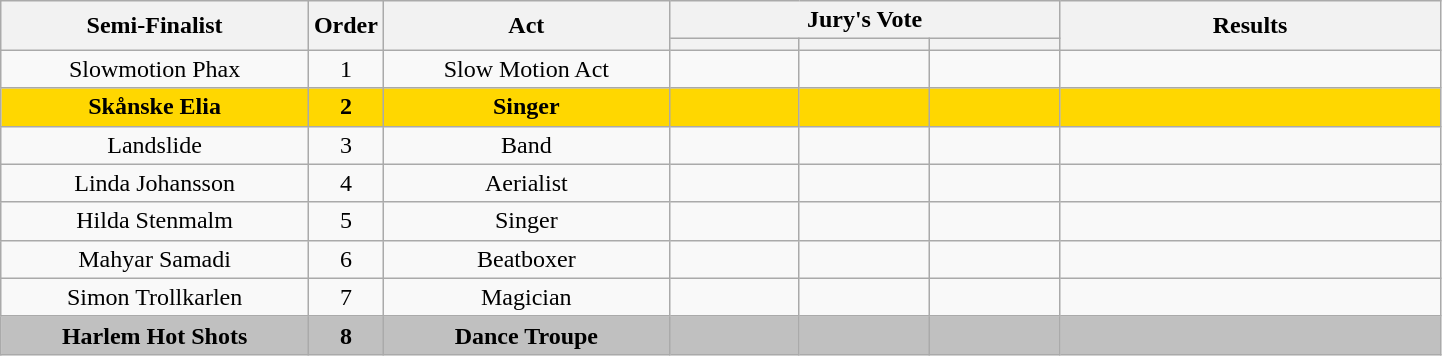<table class="wikitable plainrowheaders sortable" style="text-align:center" width="76%;">
<tr>
<th scope="col" rowspan="2" class="unsortable" style="width:17em;">Semi-Finalist</th>
<th scope="col" rowspan="2" style="width:1em;">Order</th>
<th scope="col" rowspan="2" class="unsortable" style="width:16em;">Act</th>
<th scope="col" colspan="3" class="unsortable" style="width:24em;">Jury's Vote</th>
<th scope="col" rowspan="2" style="width:23em;">Results</th>
</tr>
<tr>
<th scope="col" class="unsortable" style="width:6em;"></th>
<th scope="col" class="unsortable" style="width:6em;"></th>
<th scope="col" class="unsortable" style="width:6em;"></th>
</tr>
<tr>
<td>Slowmotion Phax</td>
<td>1</td>
<td>Slow Motion Act</td>
<td style="text-align:center;"></td>
<td style="text-align:center;"></td>
<td style="text-align:center;"></td>
<td></td>
</tr>
<tr style="background:gold;">
<td><strong>Skånske Elia</strong></td>
<td><strong>2</strong></td>
<td><strong>Singer</strong></td>
<td style="text-align:center;"></td>
<td style="text-align:center;"></td>
<td style="text-align:center;"></td>
<td><strong></strong></td>
</tr>
<tr>
<td>Landslide</td>
<td>3</td>
<td>Band</td>
<td style="text-align:center;"></td>
<td style="text-align:center;"></td>
<td style="text-align:center;"></td>
<td></td>
</tr>
<tr>
<td>Linda Johansson</td>
<td>4</td>
<td>Aerialist</td>
<td style="text-align:center;"></td>
<td style="text-align:center;"></td>
<td style="text-align:center;"></td>
<td></td>
</tr>
<tr>
<td>Hilda Stenmalm</td>
<td>5</td>
<td>Singer</td>
<td style="text-align:center;"></td>
<td style="text-align:center;"></td>
<td style="text-align:center;"></td>
<td></td>
</tr>
<tr>
<td>Mahyar Samadi</td>
<td>6</td>
<td>Beatboxer</td>
<td style="text-align:center;"></td>
<td style="text-align:center;"></td>
<td style="text-align:center;"></td>
<td></td>
</tr>
<tr>
<td>Simon Trollkarlen</td>
<td>7</td>
<td>Magician</td>
<td style="text-align:center;"></td>
<td style="text-align:center;"></td>
<td style="text-align:center;"></td>
<td></td>
</tr>
<tr style="background:silver;">
<td><strong>Harlem Hot Shots</strong></td>
<td><strong>8</strong></td>
<td><strong>Dance Troupe</strong></td>
<td style="text-align:center;"></td>
<td style="text-align:center;"></td>
<td style="text-align:center;"></td>
<td><strong></strong></td>
</tr>
</table>
